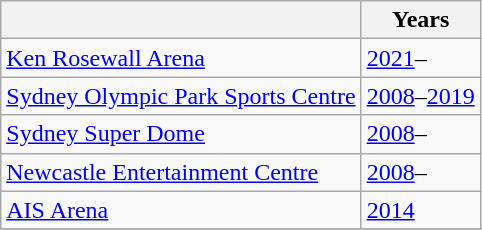<table class="wikitable collapsible">
<tr>
<th></th>
<th>Years</th>
</tr>
<tr>
<td><a href='#'>Ken Rosewall Arena</a></td>
<td><a href='#'>2021</a>–</td>
</tr>
<tr>
<td><a href='#'>Sydney Olympic Park Sports Centre</a> <em></em> </td>
<td><a href='#'>2008</a>–<a href='#'>2019</a></td>
</tr>
<tr>
<td><a href='#'>Sydney Super Dome</a> <em></em> </td>
<td><a href='#'>2008</a>–</td>
</tr>
<tr>
<td><a href='#'>Newcastle Entertainment Centre</a></td>
<td><a href='#'>2008</a>–</td>
</tr>
<tr>
<td><a href='#'>AIS Arena</a></td>
<td><a href='#'>2014</a></td>
</tr>
<tr>
</tr>
</table>
